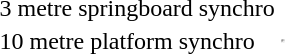<table>
<tr>
<td>3 metre springboard synchro</td>
<td></td>
<td></td>
<td></td>
</tr>
<tr>
<td>10 metre platform synchro</td>
<td><hr></td>
<td></td>
<td></td>
</tr>
</table>
